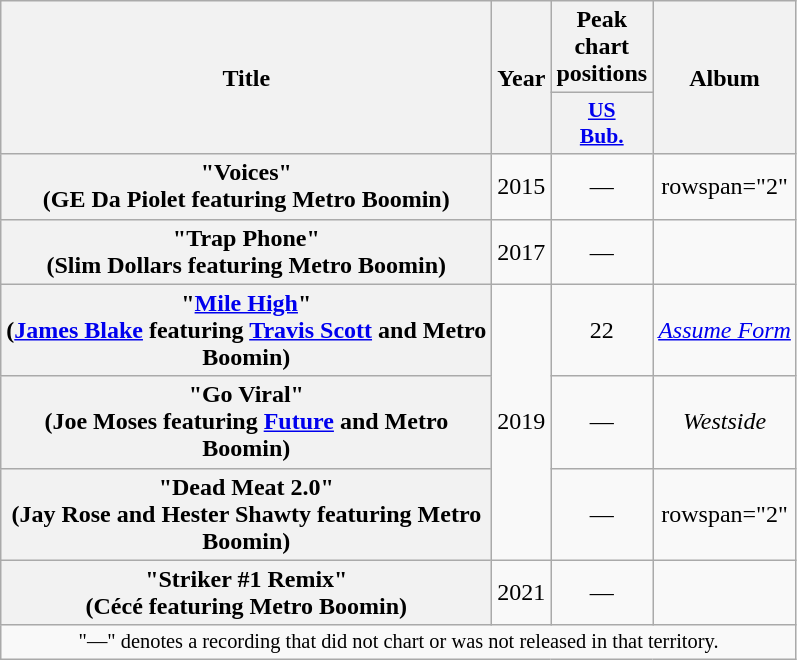<table class="wikitable plainrowheaders" style="text-align:center;">
<tr>
<th scope="col" rowspan="2" style="width:20em;">Title</th>
<th scope="col" rowspan="2">Year</th>
<th scope="col" colspan="1">Peak chart positions</th>
<th scope="col" rowspan="2">Album</th>
</tr>
<tr>
<th scope="col" style="width:3em;font-size:90%;"><a href='#'>US<br>Bub.</a><br></th>
</tr>
<tr>
<th scope="row">"Voices"<br><span>(GE Da Piolet featuring Metro Boomin)</span></th>
<td>2015</td>
<td>—</td>
<td>rowspan="2" </td>
</tr>
<tr>
<th scope="row">"Trap Phone"<br><span>(Slim Dollars featuring Metro Boomin)</span></th>
<td>2017</td>
<td>—</td>
</tr>
<tr>
<th scope="row">"<a href='#'>Mile High</a>"<br><span>(<a href='#'>James Blake</a> featuring <a href='#'>Travis Scott</a> and Metro Boomin)</span></th>
<td rowspan="3">2019</td>
<td>22</td>
<td><em><a href='#'>Assume Form</a></em></td>
</tr>
<tr>
<th scope="row">"Go Viral"<br><span>(Joe Moses featuring <a href='#'>Future</a> and Metro Boomin)</span></th>
<td>—</td>
<td><em>Westside</em></td>
</tr>
<tr>
<th scope="row">"Dead Meat 2.0"<br><span>(Jay Rose and Hester Shawty featuring Metro Boomin)</span></th>
<td>—</td>
<td>rowspan="2" </td>
</tr>
<tr>
<th scope="row">"Striker #1 Remix"<br><span>(Cécé featuring Metro Boomin)</span></th>
<td>2021</td>
<td>—</td>
</tr>
<tr>
<td colspan="4" style="font-size:85%">"—" denotes a recording that did not chart or was not released in that territory.</td>
</tr>
</table>
